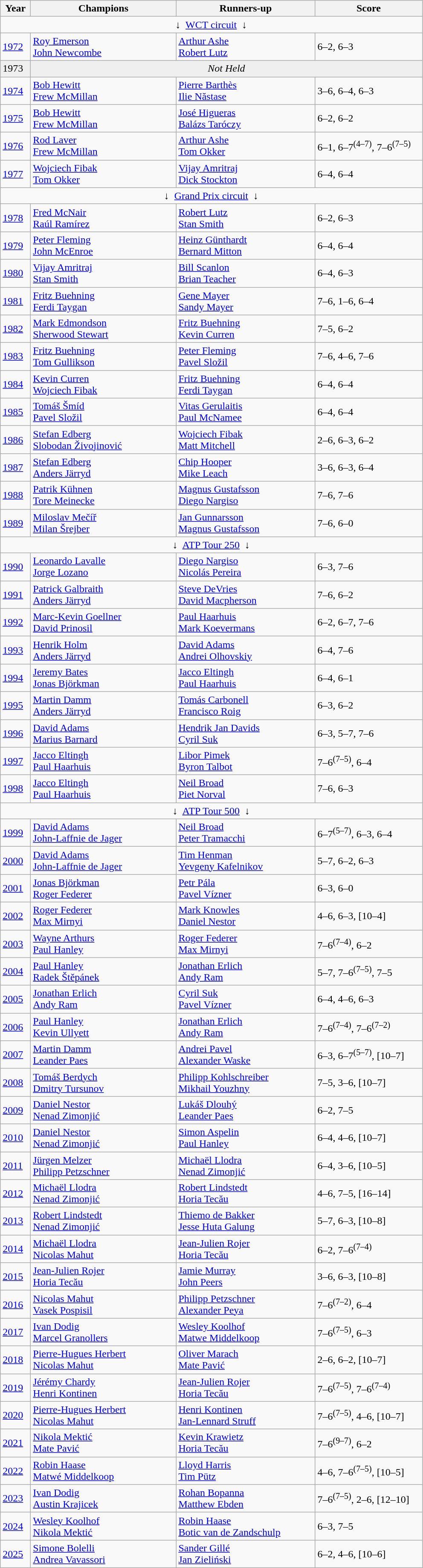<table class="wikitable">
<tr>
<th style="width:40px">Year</th>
<th style="width:220px">Champions</th>
<th style="width:210px">Runners-up</th>
<th style="width:160px" class="unsortable">Score</th>
</tr>
<tr>
<td colspan=4 align=center>↓  <a href='#'>WCT circuit</a>  ↓</td>
</tr>
<tr>
<td><a href='#'>1972</a></td>
<td> <a href='#'>Roy Emerson</a><br> <a href='#'>John Newcombe</a></td>
<td> <a href='#'>Arthur Ashe</a><br> <a href='#'>Robert Lutz</a></td>
<td>6–2, 6–3</td>
</tr>
<tr>
<td style="background:#efefef">1973</td>
<td colspan=3 align=center style="background:#efefef"><em>Not Held</em></td>
</tr>
<tr>
<td><a href='#'>1974</a></td>
<td> <a href='#'>Bob Hewitt</a><br> <a href='#'>Frew McMillan</a></td>
<td> <a href='#'>Pierre Barthès</a><br> <a href='#'>Ilie Năstase</a></td>
<td>3–6, 6–4, 6–3</td>
</tr>
<tr>
<td><a href='#'>1975</a></td>
<td> <a href='#'>Bob Hewitt</a> <br> <a href='#'>Frew McMillan</a> </td>
<td> <a href='#'>José Higueras</a><br> <a href='#'>Balázs Taróczy</a></td>
<td>6–2, 6–2</td>
</tr>
<tr>
<td><a href='#'>1976</a></td>
<td> <a href='#'>Rod Laver</a><br> <a href='#'>Frew McMillan</a> </td>
<td> <a href='#'>Arthur Ashe</a><br> <a href='#'>Tom Okker</a></td>
<td>6–1, 6–7<sup>(4–7)</sup>, 7–6<sup>(7–5)</sup></td>
</tr>
<tr>
<td><a href='#'>1977</a></td>
<td> <a href='#'>Wojciech Fibak</a><br> <a href='#'>Tom Okker</a></td>
<td> <a href='#'>Vijay Amritraj</a><br> <a href='#'>Dick Stockton</a></td>
<td>6–4, 6–4</td>
</tr>
<tr>
<td colspan=4 align=center>↓  <a href='#'>Grand Prix circuit</a>  ↓</td>
</tr>
<tr>
<td><a href='#'>1978</a></td>
<td> <a href='#'>Fred McNair</a><br> <a href='#'>Raúl Ramírez</a></td>
<td> <a href='#'>Robert Lutz</a><br> <a href='#'>Stan Smith</a></td>
<td>6–2, 6–3</td>
</tr>
<tr>
<td><a href='#'>1979</a></td>
<td> <a href='#'>Peter Fleming</a><br> <a href='#'>John McEnroe</a></td>
<td> <a href='#'>Heinz Günthardt</a><br> <a href='#'>Bernard Mitton</a></td>
<td>6–4, 6–4</td>
</tr>
<tr>
<td><a href='#'>1980</a></td>
<td> <a href='#'>Vijay Amritraj</a><br> <a href='#'>Stan Smith</a></td>
<td> <a href='#'>Bill Scanlon</a><br> <a href='#'>Brian Teacher</a></td>
<td>6–4, 6–3</td>
</tr>
<tr>
<td><a href='#'>1981</a></td>
<td> <a href='#'>Fritz Buehning</a><br>  <a href='#'>Ferdi Taygan</a></td>
<td> <a href='#'>Gene Mayer</a><br> <a href='#'>Sandy Mayer</a></td>
<td>7–6, 1–6, 6–4</td>
</tr>
<tr>
<td><a href='#'>1982</a></td>
<td> <a href='#'>Mark Edmondson</a><br> <a href='#'>Sherwood Stewart</a></td>
<td> <a href='#'>Fritz Buehning</a><br> <a href='#'>Kevin Curren</a></td>
<td>7–5, 6–2</td>
</tr>
<tr>
<td><a href='#'>1983</a></td>
<td> <a href='#'>Fritz Buehning</a> <br> <a href='#'>Tom Gullikson</a></td>
<td> <a href='#'>Peter Fleming</a><br> <a href='#'>Pavel Složil</a></td>
<td>7–6, 4–6, 7–6</td>
</tr>
<tr>
<td><a href='#'>1984</a></td>
<td> <a href='#'>Kevin Curren</a><br> <a href='#'>Wojciech Fibak</a> </td>
<td> <a href='#'>Fritz Buehning</a><br>  <a href='#'>Ferdi Taygan</a></td>
<td>6–4, 6–4</td>
</tr>
<tr>
<td><a href='#'>1985</a></td>
<td> <a href='#'>Tomáš Šmíd</a><br> <a href='#'>Pavel Složil</a></td>
<td> <a href='#'>Vitas Gerulaitis</a><br> <a href='#'>Paul McNamee</a></td>
<td>6–4, 6–4</td>
</tr>
<tr>
<td><a href='#'>1986</a></td>
<td> <a href='#'>Stefan Edberg</a><br> <a href='#'>Slobodan Živojinović</a></td>
<td> <a href='#'>Wojciech Fibak</a><br> <a href='#'>Matt Mitchell</a></td>
<td>2–6, 6–3, 6–2</td>
</tr>
<tr>
<td><a href='#'>1987</a></td>
<td> <a href='#'>Stefan Edberg</a> <br> <a href='#'>Anders Järryd</a></td>
<td> <a href='#'>Chip Hooper</a><br> <a href='#'>Mike Leach</a></td>
<td>3–6, 6–3, 6–4</td>
</tr>
<tr>
<td><a href='#'>1988</a></td>
<td> <a href='#'>Patrik Kühnen</a><br> <a href='#'>Tore Meinecke</a></td>
<td> <a href='#'>Magnus Gustafsson</a><br> <a href='#'>Diego Nargiso</a></td>
<td>7–6, 7–6</td>
</tr>
<tr>
<td><a href='#'>1989</a></td>
<td> <a href='#'>Miloslav Mečíř</a><br> <a href='#'>Milan Šrejber</a></td>
<td> <a href='#'>Jan Gunnarsson</a><br> <a href='#'>Magnus Gustafsson</a></td>
<td>7–6, 6–0</td>
</tr>
<tr>
<td colspan=4 align=center>↓  <a href='#'>ATP Tour 250</a>  ↓</td>
</tr>
<tr>
<td><a href='#'>1990</a></td>
<td> <a href='#'>Leonardo Lavalle</a><br> <a href='#'>Jorge Lozano</a></td>
<td> <a href='#'>Diego Nargiso</a><br> <a href='#'>Nicolás Pereira</a></td>
<td>6–3, 7–6</td>
</tr>
<tr>
<td><a href='#'>1991</a></td>
<td> <a href='#'>Patrick Galbraith</a><br> <a href='#'>Anders Järryd</a> </td>
<td> <a href='#'>Steve DeVries</a><br> <a href='#'>David Macpherson</a></td>
<td>7–6, 6–2</td>
</tr>
<tr>
<td><a href='#'>1992</a></td>
<td> <a href='#'>Marc-Kevin Goellner</a><br> <a href='#'>David Prinosil</a></td>
<td> <a href='#'>Paul Haarhuis</a><br> <a href='#'>Mark Koevermans</a></td>
<td>6–2, 6–7, 7–6</td>
</tr>
<tr>
<td><a href='#'>1993</a></td>
<td> <a href='#'>Henrik Holm</a><br> <a href='#'>Anders Järryd</a> </td>
<td> <a href='#'>David Adams</a><br> <a href='#'>Andrei Olhovskiy</a></td>
<td>6–4, 7–6</td>
</tr>
<tr>
<td><a href='#'>1994</a></td>
<td> <a href='#'>Jeremy Bates</a><br> <a href='#'>Jonas Björkman</a></td>
<td> <a href='#'>Jacco Eltingh</a><br> <a href='#'>Paul Haarhuis</a></td>
<td>6–4, 6–1</td>
</tr>
<tr>
<td><a href='#'>1995</a></td>
<td> <a href='#'>Martin Damm</a><br> <a href='#'>Anders Järryd</a> </td>
<td> <a href='#'>Tomás Carbonell</a><br> <a href='#'>Francisco Roig</a></td>
<td>6–3, 6–2</td>
</tr>
<tr>
<td><a href='#'>1996</a></td>
<td> <a href='#'>David Adams</a><br> <a href='#'>Marius Barnard</a></td>
<td> <a href='#'>Hendrik Jan Davids</a><br> <a href='#'>Cyril Suk</a></td>
<td>6–3, 5–7, 7–6</td>
</tr>
<tr>
<td><a href='#'>1997</a></td>
<td> <a href='#'>Jacco Eltingh</a><br> <a href='#'>Paul Haarhuis</a></td>
<td> <a href='#'>Libor Pimek</a><br> <a href='#'>Byron Talbot</a></td>
<td>7–6<sup>(7–5)</sup>, 6–4</td>
</tr>
<tr>
<td><a href='#'>1998</a></td>
<td> <a href='#'>Jacco Eltingh</a> <br> <a href='#'>Paul Haarhuis</a> </td>
<td> <a href='#'>Neil Broad</a><br> <a href='#'>Piet Norval</a></td>
<td>7–6, 6–3</td>
</tr>
<tr>
<td colspan=5 align=center>↓  <a href='#'>ATP Tour 500</a>  ↓</td>
</tr>
<tr>
<td><a href='#'>1999</a></td>
<td> <a href='#'>David Adams</a> <br> <a href='#'>John-Laffnie de Jager</a></td>
<td> <a href='#'>Neil Broad</a><br> <a href='#'>Peter Tramacchi</a></td>
<td>6–7<sup>(5–7)</sup>, 6–3, 6–4</td>
</tr>
<tr>
<td><a href='#'>2000</a></td>
<td> <a href='#'>David Adams</a> <br> <a href='#'>John-Laffnie de Jager</a> </td>
<td> <a href='#'>Tim Henman</a><br> <a href='#'>Yevgeny Kafelnikov</a></td>
<td>5–7, 6–2, 6–3</td>
</tr>
<tr>
<td><a href='#'>2001</a></td>
<td> <a href='#'>Jonas Björkman</a> <br> <a href='#'>Roger Federer</a></td>
<td> <a href='#'>Petr Pála</a><br> <a href='#'>Pavel Vízner</a></td>
<td>6–3, 6–0</td>
</tr>
<tr>
<td><a href='#'>2002</a></td>
<td> <a href='#'>Roger Federer</a> <br> <a href='#'>Max Mirnyi</a></td>
<td> <a href='#'>Mark Knowles</a><br> <a href='#'>Daniel Nestor</a></td>
<td>4–6, 6–3, [10–4]</td>
</tr>
<tr>
<td><a href='#'>2003</a></td>
<td> <a href='#'>Wayne Arthurs</a><br> <a href='#'>Paul Hanley</a></td>
<td> <a href='#'>Roger Federer</a><br> <a href='#'>Max Mirnyi</a></td>
<td>7–6<sup>(7–4)</sup>, 6–2</td>
</tr>
<tr>
<td><a href='#'>2004</a></td>
<td> <a href='#'>Paul Hanley</a> <br> <a href='#'>Radek Štěpánek</a></td>
<td> <a href='#'>Jonathan Erlich</a><br> <a href='#'>Andy Ram</a></td>
<td>5–7, 7–6<sup>(7–5)</sup>, 7–5</td>
</tr>
<tr>
<td><a href='#'>2005</a></td>
<td> <a href='#'>Jonathan Erlich</a><br> <a href='#'>Andy Ram</a></td>
<td> <a href='#'>Cyril Suk</a><br> <a href='#'>Pavel Vízner</a></td>
<td>6–4, 4–6, 6–3</td>
</tr>
<tr>
<td><a href='#'>2006</a></td>
<td> <a href='#'>Paul Hanley</a> <br> <a href='#'>Kevin Ullyett</a></td>
<td> <a href='#'>Jonathan Erlich</a><br> <a href='#'>Andy Ram</a></td>
<td>7–6<sup>(7–4)</sup>, 7–6<sup>(7–2)</sup></td>
</tr>
<tr>
<td><a href='#'>2007</a></td>
<td> <a href='#'>Martin Damm</a> <br> <a href='#'>Leander Paes</a></td>
<td> <a href='#'>Andrei Pavel</a><br> <a href='#'>Alexander Waske</a></td>
<td>6–3, 6–7<sup>(5–7)</sup>, [10–7]</td>
</tr>
<tr>
<td><a href='#'>2008</a></td>
<td> <a href='#'>Tomáš Berdych</a> <br> <a href='#'>Dmitry Tursunov</a></td>
<td> <a href='#'>Philipp Kohlschreiber</a><br> <a href='#'>Mikhail Youzhny</a></td>
<td>7–5, 3–6, [10–7]</td>
</tr>
<tr>
<td><a href='#'>2009</a></td>
<td> <a href='#'>Daniel Nestor</a><br> <a href='#'>Nenad Zimonjić</a></td>
<td> <a href='#'>Lukáš Dlouhý</a> <br>  <a href='#'>Leander Paes</a></td>
<td>6–2, 7–5</td>
</tr>
<tr>
<td><a href='#'>2010</a></td>
<td> <a href='#'>Daniel Nestor</a> <br> <a href='#'>Nenad Zimonjić</a> </td>
<td> <a href='#'>Simon Aspelin</a> <br>  <a href='#'>Paul Hanley</a></td>
<td>6–4, 4–6, [10–7]</td>
</tr>
<tr>
<td><a href='#'>2011</a></td>
<td> <a href='#'>Jürgen Melzer</a><br> <a href='#'>Philipp Petzschner</a></td>
<td> <a href='#'>Michaël Llodra</a><br> <a href='#'>Nenad Zimonjić</a></td>
<td>6–4, 3–6, [10–5]</td>
</tr>
<tr>
<td><a href='#'>2012</a></td>
<td> <a href='#'>Michaël Llodra</a><br> <a href='#'>Nenad Zimonjić</a> </td>
<td> <a href='#'>Robert Lindstedt</a> <br> <a href='#'>Horia Tecău</a></td>
<td>4–6, 7–5, [16–14]</td>
</tr>
<tr>
<td><a href='#'>2013</a></td>
<td> <a href='#'>Robert Lindstedt</a><br> <a href='#'>Nenad Zimonjić</a> </td>
<td> <a href='#'>Thiemo de Bakker</a><br> <a href='#'>Jesse Huta Galung</a></td>
<td>5–7, 6–3, [10–8]</td>
</tr>
<tr>
<td><a href='#'>2014</a></td>
<td> <a href='#'>Michaël Llodra</a> <br> <a href='#'>Nicolas Mahut</a></td>
<td> <a href='#'>Jean-Julien Rojer</a><br> <a href='#'>Horia Tecău</a></td>
<td>6–2, 7–6<sup>(7–4)</sup></td>
</tr>
<tr>
<td><a href='#'>2015</a></td>
<td> <a href='#'>Jean-Julien Rojer</a><br> <a href='#'>Horia Tecău</a></td>
<td> <a href='#'>Jamie Murray</a><br> <a href='#'>John Peers</a></td>
<td>3–6, 6–3, [10–8]</td>
</tr>
<tr>
<td><a href='#'>2016</a></td>
<td> <a href='#'>Nicolas Mahut</a> <br> <a href='#'>Vasek Pospisil</a></td>
<td> <a href='#'>Philipp Petzschner</a><br> <a href='#'>Alexander Peya</a></td>
<td>7–6<sup>(7–2)</sup>, 6–4</td>
</tr>
<tr>
<td><a href='#'>2017</a></td>
<td> <a href='#'>Ivan Dodig</a><br> <a href='#'>Marcel Granollers</a></td>
<td> <a href='#'>Wesley Koolhof</a><br> <a href='#'>Matwe Middelkoop</a></td>
<td>7–6<sup>(7–5)</sup>, 6–3</td>
</tr>
<tr>
<td><a href='#'>2018</a></td>
<td> <a href='#'>Pierre-Hugues Herbert</a><br> <a href='#'>Nicolas Mahut</a> </td>
<td> <a href='#'>Oliver Marach</a><br> <a href='#'>Mate Pavić</a></td>
<td>2–6, 6–2, [10–7]</td>
</tr>
<tr>
<td><a href='#'>2019</a></td>
<td> <a href='#'>Jérémy Chardy</a><br> <a href='#'>Henri Kontinen</a></td>
<td> <a href='#'>Jean-Julien Rojer</a><br> <a href='#'>Horia Tecău</a></td>
<td>7–6<sup>(7–5)</sup>, 7–6<sup>(7–4)</sup></td>
</tr>
<tr>
<td><a href='#'>2020</a></td>
<td> <a href='#'>Pierre-Hugues Herbert</a> <br> <a href='#'>Nicolas Mahut</a> </td>
<td> <a href='#'>Henri Kontinen</a> <br> <a href='#'>Jan-Lennard Struff</a></td>
<td>7–6<sup>(7–5)</sup>, 4–6, [10–7]</td>
</tr>
<tr>
<td><a href='#'>2021</a></td>
<td> <a href='#'>Nikola Mektić</a> <br> <a href='#'>Mate Pavić</a></td>
<td> <a href='#'>Kevin Krawietz</a> <br> <a href='#'>Horia Tecău</a></td>
<td>7–6<sup>(9–7)</sup>, 6–2</td>
</tr>
<tr>
<td><a href='#'>2022</a></td>
<td> <a href='#'>Robin Haase</a> <br>  <a href='#'>Matwé Middelkoop</a></td>
<td> <a href='#'>Lloyd Harris</a> <br>  <a href='#'>Tim Pütz</a></td>
<td>4–6, 7–6<sup>(7–5)</sup>, [10–5]</td>
</tr>
<tr>
<td><a href='#'>2023</a></td>
<td> <a href='#'>Ivan Dodig</a>  <br>  <a href='#'>Austin Krajicek</a></td>
<td> <a href='#'>Rohan Bopanna</a> <br>  <a href='#'>Matthew Ebden</a></td>
<td>7–6<sup>(7–5)</sup>, 2–6, [12–10]</td>
</tr>
<tr>
<td><a href='#'>2024</a></td>
<td> <a href='#'>Wesley Koolhof</a> <br> <a href='#'>Nikola Mektić</a> </td>
<td> <a href='#'>Robin Haase</a> <br> <a href='#'>Botic van de Zandschulp</a></td>
<td>6–3, 7–5</td>
</tr>
<tr>
<td><a href='#'>2025</a></td>
<td> <a href='#'>Simone Bolelli</a> <br> <a href='#'>Andrea Vavassori</a></td>
<td> <a href='#'>Sander Gillé</a><br> <a href='#'>Jan Zieliński</a></td>
<td>6–2, 4–6, [10–6]</td>
</tr>
</table>
